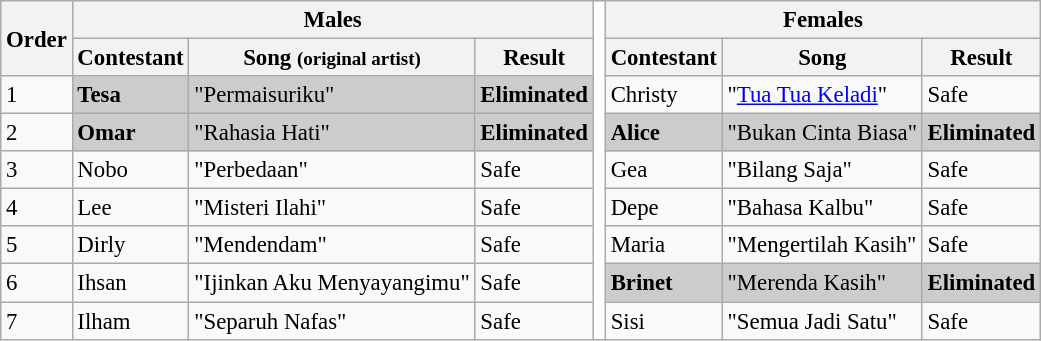<table class="wikitable" style="font-size:95%;">
<tr>
<th rowspan=2>Order</th>
<th colspan=3>Males</th>
<th rowspan=9  style="background:#fff; width:1px;"></th>
<th colspan=3>Females</th>
</tr>
<tr>
<th>Contestant</th>
<th>Song <small>(original artist)</small></th>
<th>Result</th>
<th>Contestant</th>
<th>Song </th>
<th>Result</th>
</tr>
<tr>
<td>1</td>
<td style="background:#ccc;"><strong>Tesa</strong></td>
<td style="background:#ccc;">"Permaisuriku" </td>
<td style="background:#ccc;"><strong>Eliminated</strong></td>
<td>Christy</td>
<td>"<a href='#'>Tua Tua Keladi</a>" </td>
<td>Safe</td>
</tr>
<tr>
<td>2</td>
<td style="background:#ccc;"><strong>Omar</strong></td>
<td style="background:#ccc;">"Rahasia Hati" </td>
<td style="background:#ccc;"><strong>Eliminated</strong></td>
<td style="background:#ccc;"><strong>Alice</strong></td>
<td style="background:#ccc;">"Bukan Cinta Biasa" </td>
<td style="background:#ccc;"><strong>Eliminated</strong></td>
</tr>
<tr>
<td>3</td>
<td>Nobo</td>
<td>"Perbedaan" </td>
<td>Safe</td>
<td>Gea</td>
<td>"Bilang Saja" </td>
<td>Safe</td>
</tr>
<tr>
<td>4</td>
<td>Lee</td>
<td>"Misteri Ilahi" </td>
<td>Safe</td>
<td>Depe</td>
<td>"Bahasa Kalbu" </td>
<td>Safe</td>
</tr>
<tr>
<td>5</td>
<td>Dirly</td>
<td>"Mendendam" </td>
<td>Safe</td>
<td>Maria</td>
<td>"Mengertilah Kasih" </td>
<td>Safe</td>
</tr>
<tr>
<td>6</td>
<td>Ihsan</td>
<td>"Ijinkan Aku Menyayangimu" </td>
<td>Safe</td>
<td style="background:#ccc;"><strong>Brinet</strong></td>
<td style="background:#ccc;">"Merenda Kasih" </td>
<td style="background:#ccc;"><strong>Eliminated</strong></td>
</tr>
<tr>
<td>7</td>
<td>Ilham</td>
<td>"Separuh Nafas" </td>
<td>Safe</td>
<td>Sisi</td>
<td>"Semua Jadi Satu" </td>
<td>Safe</td>
</tr>
</table>
